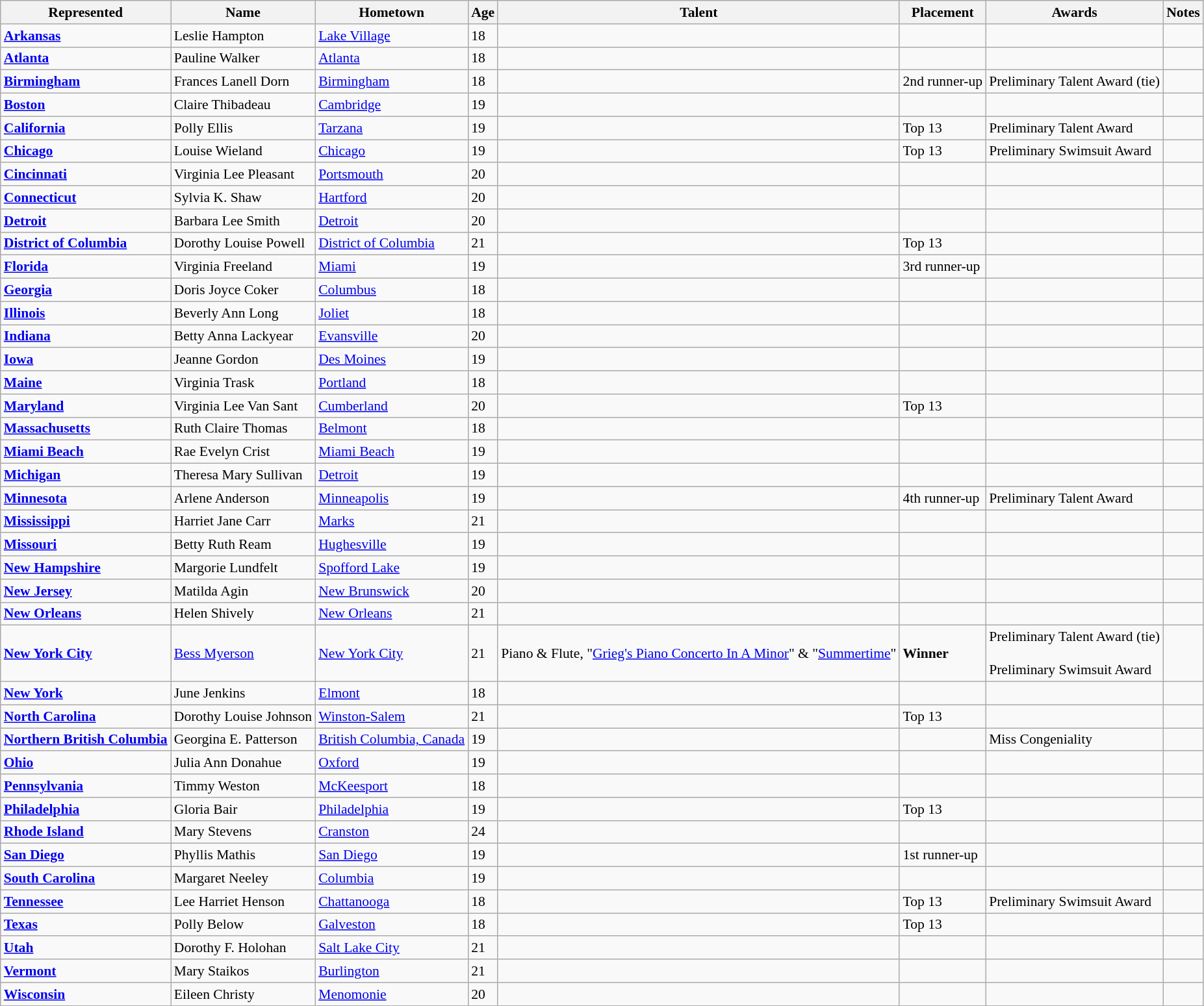<table class="wikitable sortable" style="font-size:90%" style="width:100%">
<tr>
<th>Represented</th>
<th>Name</th>
<th>Hometown</th>
<th>Age</th>
<th>Talent</th>
<th>Placement</th>
<th>Awards</th>
<th>Notes</th>
</tr>
<tr>
<td><strong><a href='#'>Arkansas</a></strong></td>
<td>Leslie Hampton</td>
<td><a href='#'>Lake Village</a></td>
<td>18</td>
<td></td>
<td></td>
<td></td>
<td></td>
</tr>
<tr>
<td><strong><a href='#'>Atlanta</a></strong></td>
<td>Pauline Walker</td>
<td><a href='#'>Atlanta</a></td>
<td>18</td>
<td></td>
<td></td>
<td></td>
<td></td>
</tr>
<tr>
<td><strong><a href='#'>Birmingham</a></strong></td>
<td>Frances Lanell Dorn</td>
<td><a href='#'>Birmingham</a></td>
<td>18</td>
<td></td>
<td>2nd runner-up</td>
<td>Preliminary Talent Award (tie)</td>
<td></td>
</tr>
<tr>
<td><strong><a href='#'>Boston</a></strong></td>
<td>Claire Thibadeau</td>
<td><a href='#'>Cambridge</a></td>
<td>19</td>
<td></td>
<td></td>
<td></td>
<td></td>
</tr>
<tr>
<td><strong><a href='#'>California</a></strong></td>
<td>Polly Ellis</td>
<td><a href='#'>Tarzana</a></td>
<td>19</td>
<td></td>
<td>Top 13</td>
<td>Preliminary Talent Award</td>
<td></td>
</tr>
<tr>
<td><strong><a href='#'>Chicago</a></strong></td>
<td>Louise Wieland</td>
<td><a href='#'>Chicago</a></td>
<td>19</td>
<td></td>
<td>Top 13</td>
<td>Preliminary Swimsuit Award</td>
<td></td>
</tr>
<tr>
<td><strong><a href='#'>Cincinnati</a></strong></td>
<td>Virginia Lee Pleasant</td>
<td><a href='#'>Portsmouth</a></td>
<td>20</td>
<td></td>
<td></td>
<td></td>
<td></td>
</tr>
<tr>
<td><strong><a href='#'>Connecticut</a></strong></td>
<td>Sylvia K. Shaw</td>
<td><a href='#'>Hartford</a></td>
<td>20</td>
<td></td>
<td></td>
<td></td>
<td></td>
</tr>
<tr>
<td><strong><a href='#'>Detroit</a></strong></td>
<td>Barbara Lee Smith</td>
<td><a href='#'>Detroit</a></td>
<td>20</td>
<td></td>
<td></td>
<td></td>
<td></td>
</tr>
<tr>
<td><strong><a href='#'>District of Columbia</a></strong></td>
<td>Dorothy Louise Powell</td>
<td><a href='#'>District of Columbia</a></td>
<td>21</td>
<td></td>
<td>Top 13</td>
<td></td>
<td></td>
</tr>
<tr>
<td><strong><a href='#'>Florida</a></strong></td>
<td>Virginia Freeland</td>
<td><a href='#'>Miami</a></td>
<td>19</td>
<td></td>
<td>3rd runner-up</td>
<td></td>
<td></td>
</tr>
<tr>
<td><strong><a href='#'>Georgia</a></strong></td>
<td>Doris Joyce Coker</td>
<td><a href='#'>Columbus</a></td>
<td>18</td>
<td></td>
<td></td>
<td></td>
<td></td>
</tr>
<tr>
<td><strong><a href='#'>Illinois</a></strong></td>
<td>Beverly Ann Long</td>
<td><a href='#'>Joliet</a></td>
<td>18</td>
<td></td>
<td></td>
<td></td>
<td></td>
</tr>
<tr>
<td><strong><a href='#'>Indiana</a></strong></td>
<td>Betty Anna Lackyear</td>
<td><a href='#'>Evansville</a></td>
<td>20</td>
<td></td>
<td></td>
<td></td>
<td></td>
</tr>
<tr>
<td><strong><a href='#'>Iowa</a></strong></td>
<td>Jeanne Gordon</td>
<td><a href='#'>Des Moines</a></td>
<td>19</td>
<td></td>
<td></td>
<td></td>
<td></td>
</tr>
<tr>
<td><strong><a href='#'>Maine</a></strong></td>
<td>Virginia Trask</td>
<td><a href='#'>Portland</a></td>
<td>18</td>
<td></td>
<td></td>
<td></td>
<td></td>
</tr>
<tr>
<td><strong><a href='#'>Maryland</a></strong></td>
<td>Virginia Lee Van Sant</td>
<td><a href='#'>Cumberland</a></td>
<td>20</td>
<td></td>
<td>Top 13</td>
<td></td>
<td></td>
</tr>
<tr>
<td><strong><a href='#'>Massachusetts</a></strong></td>
<td>Ruth Claire Thomas</td>
<td><a href='#'>Belmont</a></td>
<td>18</td>
<td></td>
<td></td>
<td></td>
<td></td>
</tr>
<tr>
<td><strong><a href='#'>Miami Beach</a></strong></td>
<td>Rae Evelyn Crist</td>
<td><a href='#'>Miami Beach</a></td>
<td>19</td>
<td></td>
<td></td>
<td></td>
<td></td>
</tr>
<tr>
<td><strong><a href='#'>Michigan</a></strong></td>
<td>Theresa Mary Sullivan</td>
<td><a href='#'>Detroit</a></td>
<td>19</td>
<td></td>
<td></td>
<td></td>
<td></td>
</tr>
<tr>
<td><strong><a href='#'>Minnesota</a></strong></td>
<td>Arlene Anderson</td>
<td><a href='#'>Minneapolis</a></td>
<td>19</td>
<td></td>
<td>4th runner-up</td>
<td>Preliminary Talent Award</td>
<td></td>
</tr>
<tr>
<td><strong><a href='#'>Mississippi</a></strong></td>
<td>Harriet Jane Carr</td>
<td><a href='#'>Marks</a></td>
<td>21</td>
<td></td>
<td></td>
<td></td>
<td></td>
</tr>
<tr>
<td><strong><a href='#'>Missouri</a></strong></td>
<td>Betty Ruth Ream</td>
<td><a href='#'>Hughesville</a></td>
<td>19</td>
<td></td>
<td></td>
<td></td>
<td></td>
</tr>
<tr>
<td><strong><a href='#'>New Hampshire</a></strong></td>
<td>Margorie Lundfelt</td>
<td><a href='#'>Spofford Lake</a></td>
<td>19</td>
<td></td>
<td></td>
<td></td>
<td></td>
</tr>
<tr>
<td><strong><a href='#'>New Jersey</a></strong></td>
<td>Matilda Agin</td>
<td><a href='#'>New Brunswick</a></td>
<td>20</td>
<td></td>
<td></td>
<td></td>
<td></td>
</tr>
<tr>
<td><strong><a href='#'>New Orleans</a></strong></td>
<td>Helen Shively</td>
<td><a href='#'>New Orleans</a></td>
<td>21</td>
<td></td>
<td></td>
<td></td>
<td></td>
</tr>
<tr>
<td><strong><a href='#'>New York City</a></strong></td>
<td><a href='#'>Bess Myerson</a></td>
<td><a href='#'>New York City</a></td>
<td>21</td>
<td>Piano & Flute, "<a href='#'>Grieg's Piano Concerto In A Minor</a>" & "<a href='#'>Summertime</a>"</td>
<td><strong>Winner</strong></td>
<td>Preliminary Talent Award (tie)<br><br>Preliminary Swimsuit Award</td>
<td></td>
</tr>
<tr>
<td><strong><a href='#'>New York</a></strong></td>
<td>June Jenkins</td>
<td><a href='#'>Elmont</a></td>
<td>18</td>
<td></td>
<td></td>
<td></td>
<td></td>
</tr>
<tr>
<td><strong><a href='#'>North Carolina</a></strong></td>
<td>Dorothy Louise Johnson</td>
<td><a href='#'>Winston-Salem</a></td>
<td>21</td>
<td></td>
<td>Top 13</td>
<td></td>
<td></td>
</tr>
<tr>
<td><strong><a href='#'>Northern British Columbia</a></strong></td>
<td>Georgina E. Patterson</td>
<td><a href='#'>British Columbia, Canada</a></td>
<td>19</td>
<td></td>
<td></td>
<td>Miss Congeniality</td>
<td></td>
</tr>
<tr>
<td><strong><a href='#'>Ohio</a></strong></td>
<td>Julia Ann Donahue</td>
<td><a href='#'>Oxford</a></td>
<td>19</td>
<td></td>
<td></td>
<td></td>
<td></td>
</tr>
<tr>
<td><strong><a href='#'>Pennsylvania</a></strong></td>
<td>Timmy Weston</td>
<td><a href='#'>McKeesport</a></td>
<td>18</td>
<td></td>
<td></td>
<td></td>
<td></td>
</tr>
<tr>
<td><strong><a href='#'>Philadelphia</a></strong></td>
<td>Gloria Bair</td>
<td><a href='#'>Philadelphia</a></td>
<td>19</td>
<td></td>
<td>Top 13</td>
<td></td>
<td></td>
</tr>
<tr>
<td><strong><a href='#'>Rhode Island</a></strong></td>
<td>Mary Stevens</td>
<td><a href='#'>Cranston</a></td>
<td>24</td>
<td></td>
<td></td>
<td></td>
<td></td>
</tr>
<tr>
<td><strong><a href='#'>San Diego</a></strong></td>
<td>Phyllis Mathis</td>
<td><a href='#'>San Diego</a></td>
<td>19</td>
<td></td>
<td>1st runner-up</td>
<td></td>
<td></td>
</tr>
<tr>
<td><strong><a href='#'>South Carolina</a></strong></td>
<td>Margaret Neeley</td>
<td><a href='#'>Columbia</a></td>
<td>19</td>
<td></td>
<td></td>
<td></td>
<td></td>
</tr>
<tr>
<td><strong><a href='#'>Tennessee</a></strong></td>
<td>Lee Harriet Henson</td>
<td><a href='#'>Chattanooga</a></td>
<td>18</td>
<td></td>
<td>Top 13</td>
<td>Preliminary Swimsuit Award</td>
<td></td>
</tr>
<tr>
<td><strong><a href='#'>Texas</a></strong></td>
<td>Polly Below</td>
<td><a href='#'>Galveston</a></td>
<td>18</td>
<td></td>
<td>Top 13</td>
<td></td>
<td></td>
</tr>
<tr>
<td><strong><a href='#'>Utah</a></strong></td>
<td>Dorothy F. Holohan</td>
<td><a href='#'>Salt Lake City</a></td>
<td>21</td>
<td></td>
<td></td>
<td></td>
<td></td>
</tr>
<tr>
<td><strong><a href='#'>Vermont</a></strong></td>
<td>Mary Staikos</td>
<td><a href='#'>Burlington</a></td>
<td>21</td>
<td></td>
<td></td>
<td></td>
<td></td>
</tr>
<tr>
<td><strong><a href='#'>Wisconsin</a></strong></td>
<td>Eileen Christy</td>
<td><a href='#'>Menomonie</a></td>
<td>20</td>
<td></td>
<td></td>
<td></td>
<td></td>
</tr>
</table>
